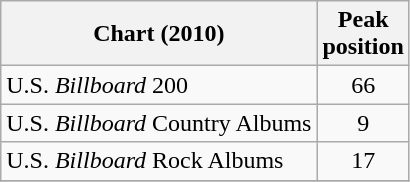<table class="wikitable">
<tr>
<th>Chart (2010)</th>
<th>Peak<br>position</th>
</tr>
<tr>
<td>U.S. <em>Billboard</em> 200</td>
<td align="center">66</td>
</tr>
<tr>
<td>U.S. <em>Billboard</em> Country Albums</td>
<td align="center">9</td>
</tr>
<tr>
<td>U.S. <em>Billboard</em> Rock Albums</td>
<td align="center">17</td>
</tr>
<tr>
</tr>
</table>
